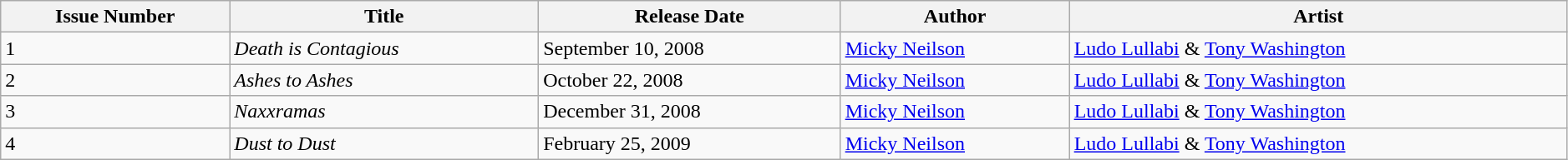<table class="wikitable" style="width:99%;" style="background: #FFFFFF;">
<tr>
<th>Issue Number</th>
<th>Title</th>
<th>Release Date</th>
<th>Author</th>
<th>Artist</th>
</tr>
<tr>
<td>1</td>
<td><em>Death is Contagious</em></td>
<td>September 10, 2008</td>
<td><a href='#'>Micky Neilson</a></td>
<td><a href='#'>Ludo Lullabi</a> & <a href='#'>Tony Washington</a></td>
</tr>
<tr>
<td>2</td>
<td><em>Ashes to Ashes</em></td>
<td>October 22, 2008</td>
<td><a href='#'>Micky Neilson</a></td>
<td><a href='#'>Ludo Lullabi</a> & <a href='#'>Tony Washington</a></td>
</tr>
<tr>
<td>3</td>
<td><em>Naxxramas</em></td>
<td>December 31, 2008</td>
<td><a href='#'>Micky Neilson</a></td>
<td><a href='#'>Ludo Lullabi</a> & <a href='#'>Tony Washington</a></td>
</tr>
<tr>
<td>4</td>
<td><em>Dust to Dust</em></td>
<td>February 25, 2009</td>
<td><a href='#'>Micky Neilson</a></td>
<td><a href='#'>Ludo Lullabi</a> & <a href='#'>Tony Washington</a></td>
</tr>
</table>
